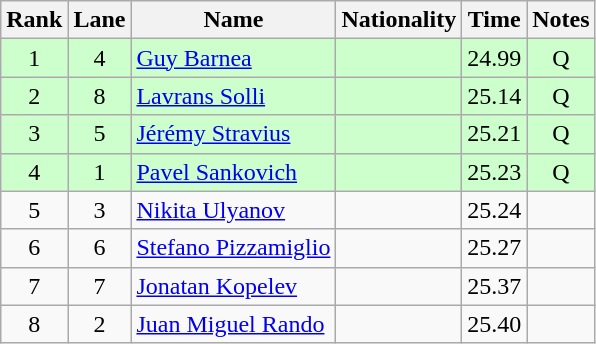<table class="wikitable sortable" style="text-align:center">
<tr>
<th>Rank</th>
<th>Lane</th>
<th>Name</th>
<th>Nationality</th>
<th>Time</th>
<th>Notes</th>
</tr>
<tr bgcolor=ccffcc>
<td>1</td>
<td>4</td>
<td align=left><a href='#'>Guy Barnea</a></td>
<td align=left></td>
<td>24.99</td>
<td>Q</td>
</tr>
<tr bgcolor=ccffcc>
<td>2</td>
<td>8</td>
<td align=left><a href='#'>Lavrans Solli</a></td>
<td align=left></td>
<td>25.14</td>
<td>Q</td>
</tr>
<tr bgcolor=ccffcc>
<td>3</td>
<td>5</td>
<td align=left><a href='#'>Jérémy Stravius</a></td>
<td align=left></td>
<td>25.21</td>
<td>Q</td>
</tr>
<tr bgcolor=ccffcc>
<td>4</td>
<td>1</td>
<td align=left><a href='#'>Pavel Sankovich</a></td>
<td align=left></td>
<td>25.23</td>
<td>Q</td>
</tr>
<tr>
<td>5</td>
<td>3</td>
<td align=left><a href='#'>Nikita Ulyanov</a></td>
<td align=left></td>
<td>25.24</td>
<td></td>
</tr>
<tr>
<td>6</td>
<td>6</td>
<td align=left><a href='#'>Stefano Pizzamiglio</a></td>
<td align=left></td>
<td>25.27</td>
<td></td>
</tr>
<tr>
<td>7</td>
<td>7</td>
<td align=left><a href='#'>Jonatan Kopelev</a></td>
<td align=left></td>
<td>25.37</td>
<td></td>
</tr>
<tr>
<td>8</td>
<td>2</td>
<td align=left><a href='#'>Juan Miguel Rando</a></td>
<td align=left></td>
<td>25.40</td>
<td></td>
</tr>
</table>
